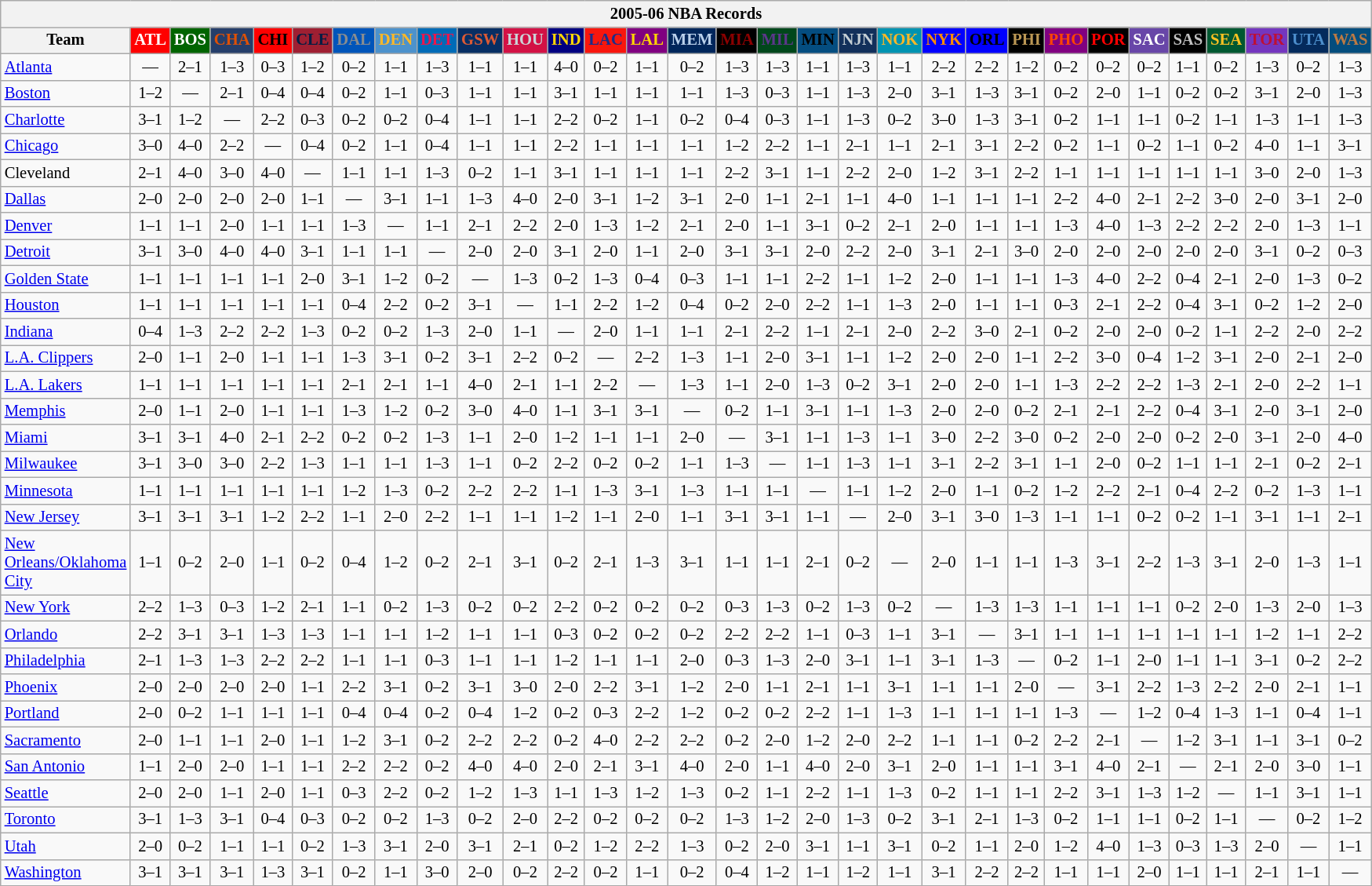<table class="wikitable" style="font-size:86%; text-align:center;">
<tr>
<th colspan=31>2005-06 NBA Records</th>
</tr>
<tr>
<th width=100>Team</th>
<th style="background:#f00; color:#fff; width=35;">ATL</th>
<th style="background:#006400; color:#fff; width=35;">BOS</th>
<th style="background:#253E6A;color:#DF5106;width=35">CHA</th>
<th style="background:#f00; color:#000; width=35;">CHI</th>
<th style="background:#9F1F32;color:#001D43;width=35">CLE</th>
<th style="background:#0055BA;color:#898D8F;width=35">DAL</th>
<th style="background:#4C92CC;color:#FDB827;width=35">DEN</th>
<th style="background:#006BB7;color:#ED164B;width=35">DET</th>
<th style="background:#072E63;color:#DC5A34;width=35">GSW</th>
<th style="background:#D31145;color:#CBD4D8;width=35">HOU</th>
<th style="background:navy; color:gold; width=35;">IND</th>
<th style="background:#F9160D;color:#1A2E8B;width=35">LAC</th>
<th style="background:purple; color:gold; width=35;">LAL</th>
<th style="background:#00265B;color:#BAD1EB;width=35">MEM</th>
<th style="background:#000; color:darkRed; width=35;">MIA</th>
<th style="background:#00471B;color:#5C378A;width=35">MIL</th>
<th style="background:#044d80; color:#000; width=35;">MIN</th>
<th style="background:#12305B;color:#C4CED4;width=35">NJN</th>
<th style="background:#0093B1;color:#FDB827;width=35">NOK</th>
<th style="background:#00f; color:#ff8c00; width=35;">NYK</th>
<th style="background:#00f; color:#000; width=35;">ORL</th>
<th style="background:#000; color:#bb9754; width=35;">PHI</th>
<th style="background:purple; color:#ff4500; width=35;">PHO</th>
<th style="background:#000; color:#f00; width=35;">POR</th>
<th style="background:#6846a8; color:#fff; width=35;">SAC</th>
<th style="background:#000; color:silver; width=35;">SAS</th>
<th style="background:#005831;color:#FFC322;width=35">SEA</th>
<th style="background:#7436BF;color:#BE0F34;width=35">TOR</th>
<th style="background:#042A5C;color:#4C8ECC;width=35">UTA</th>
<th style="background:#044D7D;color:#BC7A44;width=35">WAS</th>
</tr>
<tr>
<td style="text-align:left;"><a href='#'>Atlanta</a></td>
<td>—</td>
<td>2–1</td>
<td>1–3</td>
<td>0–3</td>
<td>1–2</td>
<td>0–2</td>
<td>1–1</td>
<td>1–3</td>
<td>1–1</td>
<td>1–1</td>
<td>4–0</td>
<td>0–2</td>
<td>1–1</td>
<td>0–2</td>
<td>1–3</td>
<td>1–3</td>
<td>1–1</td>
<td>1–3</td>
<td>1–1</td>
<td>2–2</td>
<td>2–2</td>
<td>1–2</td>
<td>0–2</td>
<td>0–2</td>
<td>0–2</td>
<td>1–1</td>
<td>0–2</td>
<td>1–3</td>
<td>0–2</td>
<td>1–3</td>
</tr>
<tr>
<td style="text-align:left;"><a href='#'>Boston</a></td>
<td>1–2</td>
<td>—</td>
<td>2–1</td>
<td>0–4</td>
<td>0–4</td>
<td>0–2</td>
<td>1–1</td>
<td>0–3</td>
<td>1–1</td>
<td>1–1</td>
<td>3–1</td>
<td>1–1</td>
<td>1–1</td>
<td>1–1</td>
<td>1–3</td>
<td>0–3</td>
<td>1–1</td>
<td>1–3</td>
<td>2–0</td>
<td>3–1</td>
<td>1–3</td>
<td>3–1</td>
<td>0–2</td>
<td>2–0</td>
<td>1–1</td>
<td>0–2</td>
<td>0–2</td>
<td>3–1</td>
<td>2–0</td>
<td>1–3</td>
</tr>
<tr>
<td style="text-align:left;"><a href='#'>Charlotte</a></td>
<td>3–1</td>
<td>1–2</td>
<td>—</td>
<td>2–2</td>
<td>0–3</td>
<td>0–2</td>
<td>0–2</td>
<td>0–4</td>
<td>1–1</td>
<td>1–1</td>
<td>2–2</td>
<td>0–2</td>
<td>1–1</td>
<td>0–2</td>
<td>0–4</td>
<td>0–3</td>
<td>1–1</td>
<td>1–3</td>
<td>0–2</td>
<td>3–0</td>
<td>1–3</td>
<td>3–1</td>
<td>0–2</td>
<td>1–1</td>
<td>1–1</td>
<td>0–2</td>
<td>1–1</td>
<td>1–3</td>
<td>1–1</td>
<td>1–3</td>
</tr>
<tr>
<td style="text-align:left;"><a href='#'>Chicago</a></td>
<td>3–0</td>
<td>4–0</td>
<td>2–2</td>
<td>—</td>
<td>0–4</td>
<td>0–2</td>
<td>1–1</td>
<td>0–4</td>
<td>1–1</td>
<td>1–1</td>
<td>2–2</td>
<td>1–1</td>
<td>1–1</td>
<td>1–1</td>
<td>1–2</td>
<td>2–2</td>
<td>1–1</td>
<td>2–1</td>
<td>1–1</td>
<td>2–1</td>
<td>3–1</td>
<td>2–2</td>
<td>0–2</td>
<td>1–1</td>
<td>0–2</td>
<td>1–1</td>
<td>0–2</td>
<td>4–0</td>
<td>1–1</td>
<td>3–1</td>
</tr>
<tr>
<td style="text-align:left;">Cleveland</td>
<td>2–1</td>
<td>4–0</td>
<td>3–0</td>
<td>4–0</td>
<td>—</td>
<td>1–1</td>
<td>1–1</td>
<td>1–3</td>
<td>0–2</td>
<td>1–1</td>
<td>3–1</td>
<td>1–1</td>
<td>1–1</td>
<td>1–1</td>
<td>2–2</td>
<td>3–1</td>
<td>1–1</td>
<td>2–2</td>
<td>2–0</td>
<td>1–2</td>
<td>3–1</td>
<td>2–2</td>
<td>1–1</td>
<td>1–1</td>
<td>1–1</td>
<td>1–1</td>
<td>1–1</td>
<td>3–0</td>
<td>2–0</td>
<td>1–3</td>
</tr>
<tr>
<td style="text-align:left;"><a href='#'>Dallas</a></td>
<td>2–0</td>
<td>2–0</td>
<td>2–0</td>
<td>2–0</td>
<td>1–1</td>
<td>—</td>
<td>3–1</td>
<td>1–1</td>
<td>1–3</td>
<td>4–0</td>
<td>2–0</td>
<td>3–1</td>
<td>1–2</td>
<td>3–1</td>
<td>2–0</td>
<td>1–1</td>
<td>2–1</td>
<td>1–1</td>
<td>4–0</td>
<td>1–1</td>
<td>1–1</td>
<td>1–1</td>
<td>2–2</td>
<td>4–0</td>
<td>2–1</td>
<td>2–2</td>
<td>3–0</td>
<td>2–0</td>
<td>3–1</td>
<td>2–0</td>
</tr>
<tr>
<td style="text-align:left;"><a href='#'>Denver</a></td>
<td>1–1</td>
<td>1–1</td>
<td>2–0</td>
<td>1–1</td>
<td>1–1</td>
<td>1–3</td>
<td>—</td>
<td>1–1</td>
<td>2–1</td>
<td>2–2</td>
<td>2–0</td>
<td>1–3</td>
<td>1–2</td>
<td>2–1</td>
<td>2–0</td>
<td>1–1</td>
<td>3–1</td>
<td>0–2</td>
<td>2–1</td>
<td>2–0</td>
<td>1–1</td>
<td>1–1</td>
<td>1–3</td>
<td>4–0</td>
<td>1–3</td>
<td>2–2</td>
<td>2–2</td>
<td>2–0</td>
<td>1–3</td>
<td>1–1</td>
</tr>
<tr>
<td style="text-align:left;"><a href='#'>Detroit</a></td>
<td>3–1</td>
<td>3–0</td>
<td>4–0</td>
<td>4–0</td>
<td>3–1</td>
<td>1–1</td>
<td>1–1</td>
<td>—</td>
<td>2–0</td>
<td>2–0</td>
<td>3–1</td>
<td>2–0</td>
<td>1–1</td>
<td>2–0</td>
<td>3–1</td>
<td>3–1</td>
<td>2–0</td>
<td>2–2</td>
<td>2–0</td>
<td>3–1</td>
<td>2–1</td>
<td>3–0</td>
<td>2–0</td>
<td>2–0</td>
<td>2–0</td>
<td>2–0</td>
<td>2–0</td>
<td>3–1</td>
<td>0–2</td>
<td>0–3</td>
</tr>
<tr>
<td style="text-align:left;"><a href='#'>Golden State</a></td>
<td>1–1</td>
<td>1–1</td>
<td>1–1</td>
<td>1–1</td>
<td>2–0</td>
<td>3–1</td>
<td>1–2</td>
<td>0–2</td>
<td>—</td>
<td>1–3</td>
<td>0–2</td>
<td>1–3</td>
<td>0–4</td>
<td>0–3</td>
<td>1–1</td>
<td>1–1</td>
<td>2–2</td>
<td>1–1</td>
<td>1–2</td>
<td>2–0</td>
<td>1–1</td>
<td>1–1</td>
<td>1–3</td>
<td>4–0</td>
<td>2–2</td>
<td>0–4</td>
<td>2–1</td>
<td>2–0</td>
<td>1–3</td>
<td>0–2</td>
</tr>
<tr>
<td style="text-align:left;"><a href='#'>Houston</a></td>
<td>1–1</td>
<td>1–1</td>
<td>1–1</td>
<td>1–1</td>
<td>1–1</td>
<td>0–4</td>
<td>2–2</td>
<td>0–2</td>
<td>3–1</td>
<td>—</td>
<td>1–1</td>
<td>2–2</td>
<td>1–2</td>
<td>0–4</td>
<td>0–2</td>
<td>2–0</td>
<td>2–2</td>
<td>1–1</td>
<td>1–3</td>
<td>2–0</td>
<td>1–1</td>
<td>1–1</td>
<td>0–3</td>
<td>2–1</td>
<td>2–2</td>
<td>0–4</td>
<td>3–1</td>
<td>0–2</td>
<td>1–2</td>
<td>2–0</td>
</tr>
<tr>
<td style="text-align:left;"><a href='#'>Indiana</a></td>
<td>0–4</td>
<td>1–3</td>
<td>2–2</td>
<td>2–2</td>
<td>1–3</td>
<td>0–2</td>
<td>0–2</td>
<td>1–3</td>
<td>2–0</td>
<td>1–1</td>
<td>—</td>
<td>2–0</td>
<td>1–1</td>
<td>1–1</td>
<td>2–1</td>
<td>2–2</td>
<td>1–1</td>
<td>2–1</td>
<td>2–0</td>
<td>2–2</td>
<td>3–0</td>
<td>2–1</td>
<td>0–2</td>
<td>2–0</td>
<td>2–0</td>
<td>0–2</td>
<td>1–1</td>
<td>2–2</td>
<td>2–0</td>
<td>2–2</td>
</tr>
<tr>
<td style="text-align:left;"><a href='#'>L.A. Clippers</a></td>
<td>2–0</td>
<td>1–1</td>
<td>2–0</td>
<td>1–1</td>
<td>1–1</td>
<td>1–3</td>
<td>3–1</td>
<td>0–2</td>
<td>3–1</td>
<td>2–2</td>
<td>0–2</td>
<td>—</td>
<td>2–2</td>
<td>1–3</td>
<td>1–1</td>
<td>2–0</td>
<td>3–1</td>
<td>1–1</td>
<td>1–2</td>
<td>2–0</td>
<td>2–0</td>
<td>1–1</td>
<td>2–2</td>
<td>3–0</td>
<td>0–4</td>
<td>1–2</td>
<td>3–1</td>
<td>2–0</td>
<td>2–1</td>
<td>2–0</td>
</tr>
<tr>
<td style="text-align:left;"><a href='#'>L.A. Lakers</a></td>
<td>1–1</td>
<td>1–1</td>
<td>1–1</td>
<td>1–1</td>
<td>1–1</td>
<td>2–1</td>
<td>2–1</td>
<td>1–1</td>
<td>4–0</td>
<td>2–1</td>
<td>1–1</td>
<td>2–2</td>
<td>—</td>
<td>1–3</td>
<td>1–1</td>
<td>2–0</td>
<td>1–3</td>
<td>0–2</td>
<td>3–1</td>
<td>2–0</td>
<td>2–0</td>
<td>1–1</td>
<td>1–3</td>
<td>2–2</td>
<td>2–2</td>
<td>1–3</td>
<td>2–1</td>
<td>2–0</td>
<td>2–2</td>
<td>1–1</td>
</tr>
<tr>
<td style="text-align:left;"><a href='#'>Memphis</a></td>
<td>2–0</td>
<td>1–1</td>
<td>2–0</td>
<td>1–1</td>
<td>1–1</td>
<td>1–3</td>
<td>1–2</td>
<td>0–2</td>
<td>3–0</td>
<td>4–0</td>
<td>1–1</td>
<td>3–1</td>
<td>3–1</td>
<td>—</td>
<td>0–2</td>
<td>1–1</td>
<td>3–1</td>
<td>1–1</td>
<td>1–3</td>
<td>2–0</td>
<td>2–0</td>
<td>0–2</td>
<td>2–1</td>
<td>2–1</td>
<td>2–2</td>
<td>0–4</td>
<td>3–1</td>
<td>2–0</td>
<td>3–1</td>
<td>2–0</td>
</tr>
<tr>
<td style="text-align:left;"><a href='#'>Miami</a></td>
<td>3–1</td>
<td>3–1</td>
<td>4–0</td>
<td>2–1</td>
<td>2–2</td>
<td>0–2</td>
<td>0–2</td>
<td>1–3</td>
<td>1–1</td>
<td>2–0</td>
<td>1–2</td>
<td>1–1</td>
<td>1–1</td>
<td>2–0</td>
<td>—</td>
<td>3–1</td>
<td>1–1</td>
<td>1–3</td>
<td>1–1</td>
<td>3–0</td>
<td>2–2</td>
<td>3–0</td>
<td>0–2</td>
<td>2–0</td>
<td>2–0</td>
<td>0–2</td>
<td>2–0</td>
<td>3–1</td>
<td>2–0</td>
<td>4–0</td>
</tr>
<tr>
<td style="text-align:left;"><a href='#'>Milwaukee</a></td>
<td>3–1</td>
<td>3–0</td>
<td>3–0</td>
<td>2–2</td>
<td>1–3</td>
<td>1–1</td>
<td>1–1</td>
<td>1–3</td>
<td>1–1</td>
<td>0–2</td>
<td>2–2</td>
<td>0–2</td>
<td>0–2</td>
<td>1–1</td>
<td>1–3</td>
<td>—</td>
<td>1–1</td>
<td>1–3</td>
<td>1–1</td>
<td>3–1</td>
<td>2–2</td>
<td>3–1</td>
<td>1–1</td>
<td>2–0</td>
<td>0–2</td>
<td>1–1</td>
<td>1–1</td>
<td>2–1</td>
<td>0–2</td>
<td>2–1</td>
</tr>
<tr>
<td style="text-align:left;"><a href='#'>Minnesota</a></td>
<td>1–1</td>
<td>1–1</td>
<td>1–1</td>
<td>1–1</td>
<td>1–1</td>
<td>1–2</td>
<td>1–3</td>
<td>0–2</td>
<td>2–2</td>
<td>2–2</td>
<td>1–1</td>
<td>1–3</td>
<td>3–1</td>
<td>1–3</td>
<td>1–1</td>
<td>1–1</td>
<td>—</td>
<td>1–1</td>
<td>1–2</td>
<td>2–0</td>
<td>1–1</td>
<td>0–2</td>
<td>1–2</td>
<td>2–2</td>
<td>2–1</td>
<td>0–4</td>
<td>2–2</td>
<td>0–2</td>
<td>1–3</td>
<td>1–1</td>
</tr>
<tr>
<td style="text-align:left;"><a href='#'>New Jersey</a></td>
<td>3–1</td>
<td>3–1</td>
<td>3–1</td>
<td>1–2</td>
<td>2–2</td>
<td>1–1</td>
<td>2–0</td>
<td>2–2</td>
<td>1–1</td>
<td>1–1</td>
<td>1–2</td>
<td>1–1</td>
<td>2–0</td>
<td>1–1</td>
<td>3–1</td>
<td>3–1</td>
<td>1–1</td>
<td>—</td>
<td>2–0</td>
<td>3–1</td>
<td>3–0</td>
<td>1–3</td>
<td>1–1</td>
<td>1–1</td>
<td>0–2</td>
<td>0–2</td>
<td>1–1</td>
<td>3–1</td>
<td>1–1</td>
<td>2–1</td>
</tr>
<tr>
<td style="text-align:left;"><a href='#'>New Orleans/Oklahoma City</a></td>
<td>1–1</td>
<td>0–2</td>
<td>2–0</td>
<td>1–1</td>
<td>0–2</td>
<td>0–4</td>
<td>1–2</td>
<td>0–2</td>
<td>2–1</td>
<td>3–1</td>
<td>0–2</td>
<td>2–1</td>
<td>1–3</td>
<td>3–1</td>
<td>1–1</td>
<td>1–1</td>
<td>2–1</td>
<td>0–2</td>
<td>—</td>
<td>2–0</td>
<td>1–1</td>
<td>1–1</td>
<td>1–3</td>
<td>3–1</td>
<td>2–2</td>
<td>1–3</td>
<td>3–1</td>
<td>2–0</td>
<td>1–3</td>
<td>1–1</td>
</tr>
<tr>
<td style="text-align:left;"><a href='#'>New York</a></td>
<td>2–2</td>
<td>1–3</td>
<td>0–3</td>
<td>1–2</td>
<td>2–1</td>
<td>1–1</td>
<td>0–2</td>
<td>1–3</td>
<td>0–2</td>
<td>0–2</td>
<td>2–2</td>
<td>0–2</td>
<td>0–2</td>
<td>0–2</td>
<td>0–3</td>
<td>1–3</td>
<td>0–2</td>
<td>1–3</td>
<td>0–2</td>
<td>—</td>
<td>1–3</td>
<td>1–3</td>
<td>1–1</td>
<td>1–1</td>
<td>1–1</td>
<td>0–2</td>
<td>2–0</td>
<td>1–3</td>
<td>2–0</td>
<td>1–3</td>
</tr>
<tr>
<td style="text-align:left;"><a href='#'>Orlando</a></td>
<td>2–2</td>
<td>3–1</td>
<td>3–1</td>
<td>1–3</td>
<td>1–3</td>
<td>1–1</td>
<td>1–1</td>
<td>1–2</td>
<td>1–1</td>
<td>1–1</td>
<td>0–3</td>
<td>0–2</td>
<td>0–2</td>
<td>0–2</td>
<td>2–2</td>
<td>2–2</td>
<td>1–1</td>
<td>0–3</td>
<td>1–1</td>
<td>3–1</td>
<td>—</td>
<td>3–1</td>
<td>1–1</td>
<td>1–1</td>
<td>1–1</td>
<td>1–1</td>
<td>1–1</td>
<td>1–2</td>
<td>1–1</td>
<td>2–2</td>
</tr>
<tr>
<td style="text-align:left;"><a href='#'>Philadelphia</a></td>
<td>2–1</td>
<td>1–3</td>
<td>1–3</td>
<td>2–2</td>
<td>2–2</td>
<td>1–1</td>
<td>1–1</td>
<td>0–3</td>
<td>1–1</td>
<td>1–1</td>
<td>1–2</td>
<td>1–1</td>
<td>1–1</td>
<td>2–0</td>
<td>0–3</td>
<td>1–3</td>
<td>2–0</td>
<td>3–1</td>
<td>1–1</td>
<td>3–1</td>
<td>1–3</td>
<td>—</td>
<td>0–2</td>
<td>1–1</td>
<td>2–0</td>
<td>1–1</td>
<td>1–1</td>
<td>3–1</td>
<td>0–2</td>
<td>2–2</td>
</tr>
<tr>
<td style="text-align:left;"><a href='#'>Phoenix</a></td>
<td>2–0</td>
<td>2–0</td>
<td>2–0</td>
<td>2–0</td>
<td>1–1</td>
<td>2–2</td>
<td>3–1</td>
<td>0–2</td>
<td>3–1</td>
<td>3–0</td>
<td>2–0</td>
<td>2–2</td>
<td>3–1</td>
<td>1–2</td>
<td>2–0</td>
<td>1–1</td>
<td>2–1</td>
<td>1–1</td>
<td>3–1</td>
<td>1–1</td>
<td>1–1</td>
<td>2–0</td>
<td>—</td>
<td>3–1</td>
<td>2–2</td>
<td>1–3</td>
<td>2–2</td>
<td>2–0</td>
<td>2–1</td>
<td>1–1</td>
</tr>
<tr>
<td style="text-align:left;"><a href='#'>Portland</a></td>
<td>2–0</td>
<td>0–2</td>
<td>1–1</td>
<td>1–1</td>
<td>1–1</td>
<td>0–4</td>
<td>0–4</td>
<td>0–2</td>
<td>0–4</td>
<td>1–2</td>
<td>0–2</td>
<td>0–3</td>
<td>2–2</td>
<td>1–2</td>
<td>0–2</td>
<td>0–2</td>
<td>2–2</td>
<td>1–1</td>
<td>1–3</td>
<td>1–1</td>
<td>1–1</td>
<td>1–1</td>
<td>1–3</td>
<td>—</td>
<td>1–2</td>
<td>0–4</td>
<td>1–3</td>
<td>1–1</td>
<td>0–4</td>
<td>1–1</td>
</tr>
<tr>
<td style="text-align:left;"><a href='#'>Sacramento</a></td>
<td>2–0</td>
<td>1–1</td>
<td>1–1</td>
<td>2–0</td>
<td>1–1</td>
<td>1–2</td>
<td>3–1</td>
<td>0–2</td>
<td>2–2</td>
<td>2–2</td>
<td>0–2</td>
<td>4–0</td>
<td>2–2</td>
<td>2–2</td>
<td>0–2</td>
<td>2–0</td>
<td>1–2</td>
<td>2–0</td>
<td>2–2</td>
<td>1–1</td>
<td>1–1</td>
<td>0–2</td>
<td>2–2</td>
<td>2–1</td>
<td>—</td>
<td>1–2</td>
<td>3–1</td>
<td>1–1</td>
<td>3–1</td>
<td>0–2</td>
</tr>
<tr>
<td style="text-align:left;"><a href='#'>San Antonio</a></td>
<td>1–1</td>
<td>2–0</td>
<td>2–0</td>
<td>1–1</td>
<td>1–1</td>
<td>2–2</td>
<td>2–2</td>
<td>0–2</td>
<td>4–0</td>
<td>4–0</td>
<td>2–0</td>
<td>2–1</td>
<td>3–1</td>
<td>4–0</td>
<td>2–0</td>
<td>1–1</td>
<td>4–0</td>
<td>2–0</td>
<td>3–1</td>
<td>2–0</td>
<td>1–1</td>
<td>1–1</td>
<td>3–1</td>
<td>4–0</td>
<td>2–1</td>
<td>—</td>
<td>2–1</td>
<td>2–0</td>
<td>3–0</td>
<td>1–1</td>
</tr>
<tr>
<td style="text-align:left;"><a href='#'>Seattle</a></td>
<td>2–0</td>
<td>2–0</td>
<td>1–1</td>
<td>2–0</td>
<td>1–1</td>
<td>0–3</td>
<td>2–2</td>
<td>0–2</td>
<td>1–2</td>
<td>1–3</td>
<td>1–1</td>
<td>1–3</td>
<td>1–2</td>
<td>1–3</td>
<td>0–2</td>
<td>1–1</td>
<td>2–2</td>
<td>1–1</td>
<td>1–3</td>
<td>0–2</td>
<td>1–1</td>
<td>1–1</td>
<td>2–2</td>
<td>3–1</td>
<td>1–3</td>
<td>1–2</td>
<td>—</td>
<td>1–1</td>
<td>3–1</td>
<td>1–1</td>
</tr>
<tr>
<td style="text-align:left;"><a href='#'>Toronto</a></td>
<td>3–1</td>
<td>1–3</td>
<td>3–1</td>
<td>0–4</td>
<td>0–3</td>
<td>0–2</td>
<td>0–2</td>
<td>1–3</td>
<td>0–2</td>
<td>2–0</td>
<td>2–2</td>
<td>0–2</td>
<td>0–2</td>
<td>0–2</td>
<td>1–3</td>
<td>1–2</td>
<td>2–0</td>
<td>1–3</td>
<td>0–2</td>
<td>3–1</td>
<td>2–1</td>
<td>1–3</td>
<td>0–2</td>
<td>1–1</td>
<td>1–1</td>
<td>0–2</td>
<td>1–1</td>
<td>—</td>
<td>0–2</td>
<td>1–2</td>
</tr>
<tr>
<td style="text-align:left;"><a href='#'>Utah</a></td>
<td>2–0</td>
<td>0–2</td>
<td>1–1</td>
<td>1–1</td>
<td>0–2</td>
<td>1–3</td>
<td>3–1</td>
<td>2–0</td>
<td>3–1</td>
<td>2–1</td>
<td>0–2</td>
<td>1–2</td>
<td>2–2</td>
<td>1–3</td>
<td>0–2</td>
<td>2–0</td>
<td>3–1</td>
<td>1–1</td>
<td>3–1</td>
<td>0–2</td>
<td>1–1</td>
<td>2–0</td>
<td>1–2</td>
<td>4–0</td>
<td>1–3</td>
<td>0–3</td>
<td>1–3</td>
<td>2–0</td>
<td>—</td>
<td>1–1</td>
</tr>
<tr>
<td style="text-align:left;"><a href='#'>Washington</a></td>
<td>3–1</td>
<td>3–1</td>
<td>3–1</td>
<td>1–3</td>
<td>3–1</td>
<td>0–2</td>
<td>1–1</td>
<td>3–0</td>
<td>2–0</td>
<td>0–2</td>
<td>2–2</td>
<td>0–2</td>
<td>1–1</td>
<td>0–2</td>
<td>0–4</td>
<td>1–2</td>
<td>1–1</td>
<td>1–2</td>
<td>1–1</td>
<td>3–1</td>
<td>2–2</td>
<td>2–2</td>
<td>1–1</td>
<td>1–1</td>
<td>2–0</td>
<td>1–1</td>
<td>1–1</td>
<td>2–1</td>
<td>1–1</td>
<td>—</td>
</tr>
</table>
